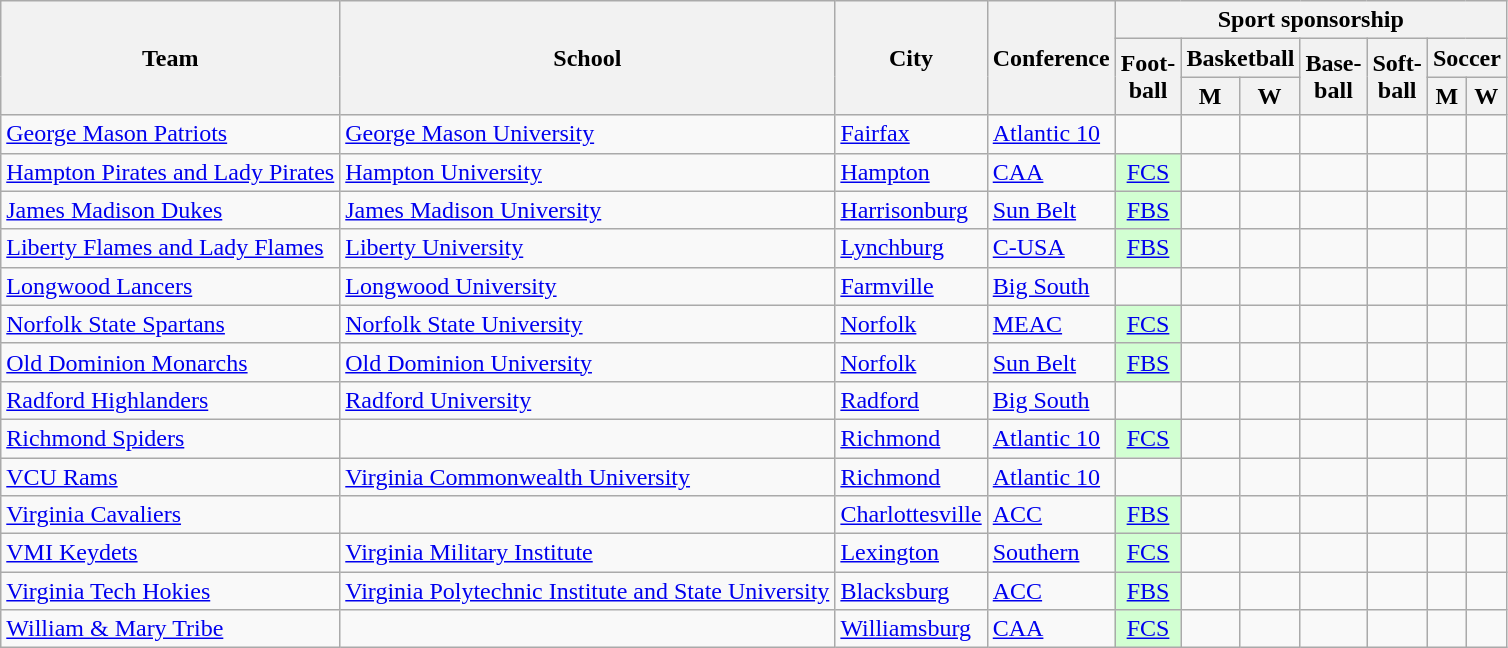<table class="sortable wikitable">
<tr>
<th rowspan=3>Team</th>
<th rowspan=3>School</th>
<th rowspan=3>City</th>
<th rowspan=3>Conference</th>
<th colspan=7>Sport sponsorship</th>
</tr>
<tr>
<th rowspan=2>Foot-<br>ball</th>
<th colspan=2>Basketball</th>
<th rowspan=2>Base-<br>ball</th>
<th rowspan=2>Soft-<br>ball</th>
<th colspan=2>Soccer</th>
</tr>
<tr>
<th>M</th>
<th>W</th>
<th>M</th>
<th>W</th>
</tr>
<tr>
<td><a href='#'>George Mason Patriots</a></td>
<td><a href='#'>George Mason University</a></td>
<td><a href='#'>Fairfax</a></td>
<td><a href='#'>Atlantic 10</a></td>
<td></td>
<td></td>
<td></td>
<td></td>
<td></td>
<td></td>
<td></td>
</tr>
<tr>
<td><a href='#'>Hampton Pirates and Lady Pirates</a></td>
<td><a href='#'>Hampton University</a></td>
<td><a href='#'>Hampton</a></td>
<td><a href='#'>CAA</a></td>
<td style="background:#D2FFD2; text-align:center"><a href='#'>FCS</a> </td>
<td></td>
<td></td>
<td></td>
<td></td>
<td></td>
<td></td>
</tr>
<tr>
<td><a href='#'>James Madison Dukes</a></td>
<td><a href='#'>James Madison University</a></td>
<td><a href='#'>Harrisonburg</a></td>
<td><a href='#'>Sun Belt</a></td>
<td style="background:#D2FFD2; text-align:center"><a href='#'>FBS</a></td>
<td></td>
<td></td>
<td></td>
<td></td>
<td></td>
<td></td>
</tr>
<tr>
<td><a href='#'>Liberty Flames and Lady Flames</a></td>
<td><a href='#'>Liberty University</a></td>
<td><a href='#'>Lynchburg</a></td>
<td><a href='#'>C-USA</a></td>
<td style="background:#D2FFD2; text-align:center"><a href='#'>FBS</a></td>
<td></td>
<td></td>
<td></td>
<td></td>
<td></td>
<td></td>
</tr>
<tr>
<td><a href='#'>Longwood Lancers</a></td>
<td><a href='#'>Longwood University</a></td>
<td><a href='#'>Farmville</a></td>
<td><a href='#'>Big South</a></td>
<td></td>
<td></td>
<td></td>
<td></td>
<td></td>
<td></td>
<td></td>
</tr>
<tr>
<td><a href='#'>Norfolk State Spartans</a></td>
<td><a href='#'>Norfolk State University</a></td>
<td><a href='#'>Norfolk</a></td>
<td><a href='#'>MEAC</a></td>
<td style="background:#D2FFD2; text-align:center"><a href='#'>FCS</a></td>
<td></td>
<td></td>
<td></td>
<td></td>
<td></td>
<td></td>
</tr>
<tr>
<td><a href='#'>Old Dominion Monarchs</a></td>
<td><a href='#'>Old Dominion University</a></td>
<td><a href='#'>Norfolk</a></td>
<td><a href='#'>Sun Belt</a></td>
<td style="background:#D2FFD2; text-align:center"><a href='#'>FBS</a></td>
<td></td>
<td></td>
<td></td>
<td></td>
<td></td>
<td></td>
</tr>
<tr>
<td><a href='#'>Radford Highlanders</a></td>
<td><a href='#'>Radford University</a></td>
<td><a href='#'>Radford</a></td>
<td><a href='#'>Big South</a></td>
<td></td>
<td></td>
<td></td>
<td></td>
<td></td>
<td></td>
<td></td>
</tr>
<tr>
<td><a href='#'>Richmond Spiders</a></td>
<td></td>
<td><a href='#'>Richmond</a></td>
<td><a href='#'>Atlantic 10</a></td>
<td style="background:#D2FFD2; text-align:center"><a href='#'>FCS</a> </td>
<td></td>
<td></td>
<td></td>
<td></td>
<td></td>
<td></td>
</tr>
<tr>
<td><a href='#'>VCU Rams</a></td>
<td><a href='#'>Virginia Commonwealth University</a></td>
<td><a href='#'>Richmond</a></td>
<td><a href='#'>Atlantic 10</a></td>
<td></td>
<td></td>
<td></td>
<td></td>
<td></td>
<td></td>
<td></td>
</tr>
<tr>
<td><a href='#'>Virginia Cavaliers</a></td>
<td></td>
<td><a href='#'>Charlottesville</a></td>
<td><a href='#'>ACC</a></td>
<td style="background:#D2FFD2; text-align:center"><a href='#'>FBS</a></td>
<td></td>
<td></td>
<td></td>
<td></td>
<td></td>
<td></td>
</tr>
<tr>
<td><a href='#'>VMI Keydets</a></td>
<td><a href='#'>Virginia Military Institute</a></td>
<td><a href='#'>Lexington</a></td>
<td><a href='#'>Southern</a></td>
<td style="background:#D2FFD2; text-align:center"><a href='#'>FCS</a></td>
<td></td>
<td></td>
<td></td>
<td></td>
<td></td>
<td></td>
</tr>
<tr>
<td><a href='#'>Virginia Tech Hokies</a></td>
<td><a href='#'>Virginia Polytechnic Institute and State University</a> </td>
<td><a href='#'>Blacksburg</a></td>
<td><a href='#'>ACC</a></td>
<td style="background:#D2FFD2; text-align:center"><a href='#'>FBS</a></td>
<td></td>
<td></td>
<td></td>
<td></td>
<td></td>
<td></td>
</tr>
<tr>
<td><a href='#'>William & Mary Tribe</a></td>
<td></td>
<td><a href='#'>Williamsburg</a></td>
<td><a href='#'>CAA</a></td>
<td style="background:#D2FFD2; text-align:center"><a href='#'>FCS</a> </td>
<td></td>
<td></td>
<td></td>
<td></td>
<td></td>
<td></td>
</tr>
</table>
